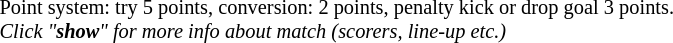<table width=100%>
<tr>
<td align=left width=60% style="font-size: 85%">Point system: try 5 points, conversion: 2 points, penalty kick or drop goal 3 points. <br><em>Click "<strong>show</strong>" for more info about match (scorers, line-up etc.)</em></td>
</tr>
</table>
